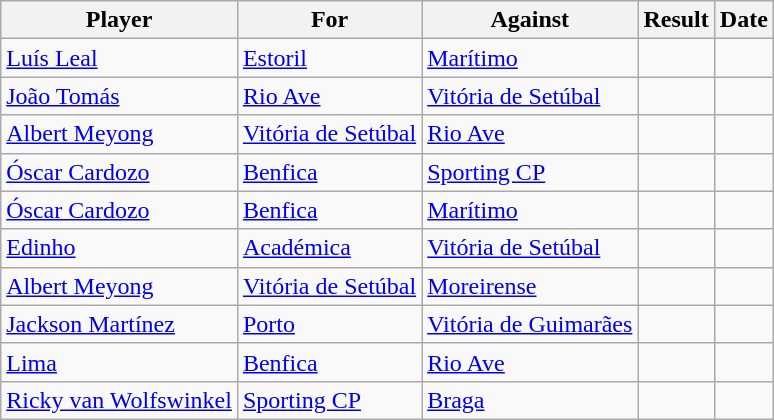<table class="wikitable sortable">
<tr>
<th>Player</th>
<th>For</th>
<th>Against</th>
<th style="text-align:center;">Result</th>
<th>Date</th>
</tr>
<tr>
<td> <a href='#'>Luís Leal</a></td>
<td><a href='#'>Estoril</a></td>
<td><a href='#'>Marítimo</a></td>
<td style="text-align:center;"></td>
<td></td>
</tr>
<tr>
<td> <a href='#'>João Tomás</a></td>
<td><a href='#'>Rio Ave</a></td>
<td><a href='#'>Vitória de Setúbal</a></td>
<td style="text-align:center;"></td>
<td></td>
</tr>
<tr>
<td> <a href='#'>Albert Meyong</a></td>
<td><a href='#'>Vitória de Setúbal</a></td>
<td><a href='#'>Rio Ave</a></td>
<td style="text-align:center;"></td>
<td></td>
</tr>
<tr>
<td> <a href='#'>Óscar Cardozo</a></td>
<td><a href='#'>Benfica</a></td>
<td><a href='#'>Sporting CP</a></td>
<td style="text-align:center;"></td>
<td></td>
</tr>
<tr>
<td> <a href='#'>Óscar Cardozo</a></td>
<td><a href='#'>Benfica</a></td>
<td><a href='#'>Marítimo</a></td>
<td style="text-align:center;"></td>
<td></td>
</tr>
<tr>
<td> <a href='#'>Edinho</a></td>
<td><a href='#'>Académica</a></td>
<td><a href='#'>Vitória de Setúbal</a></td>
<td style="text-align:center;"></td>
<td></td>
</tr>
<tr>
<td> <a href='#'>Albert Meyong</a></td>
<td><a href='#'>Vitória de Setúbal</a></td>
<td><a href='#'>Moreirense</a></td>
<td style="text-align:center;"></td>
<td></td>
</tr>
<tr>
<td> <a href='#'>Jackson Martínez</a></td>
<td><a href='#'>Porto</a></td>
<td><a href='#'>Vitória de Guimarães</a></td>
<td style="text-align:center;"></td>
<td></td>
</tr>
<tr>
<td> <a href='#'>Lima</a></td>
<td><a href='#'>Benfica</a></td>
<td><a href='#'>Rio Ave</a></td>
<td style="text-align:center;"></td>
<td></td>
</tr>
<tr>
<td> <a href='#'>Ricky van Wolfswinkel</a></td>
<td><a href='#'>Sporting CP</a></td>
<td><a href='#'>Braga</a></td>
<td style="text-align:center;"></td>
<td></td>
</tr>
</table>
